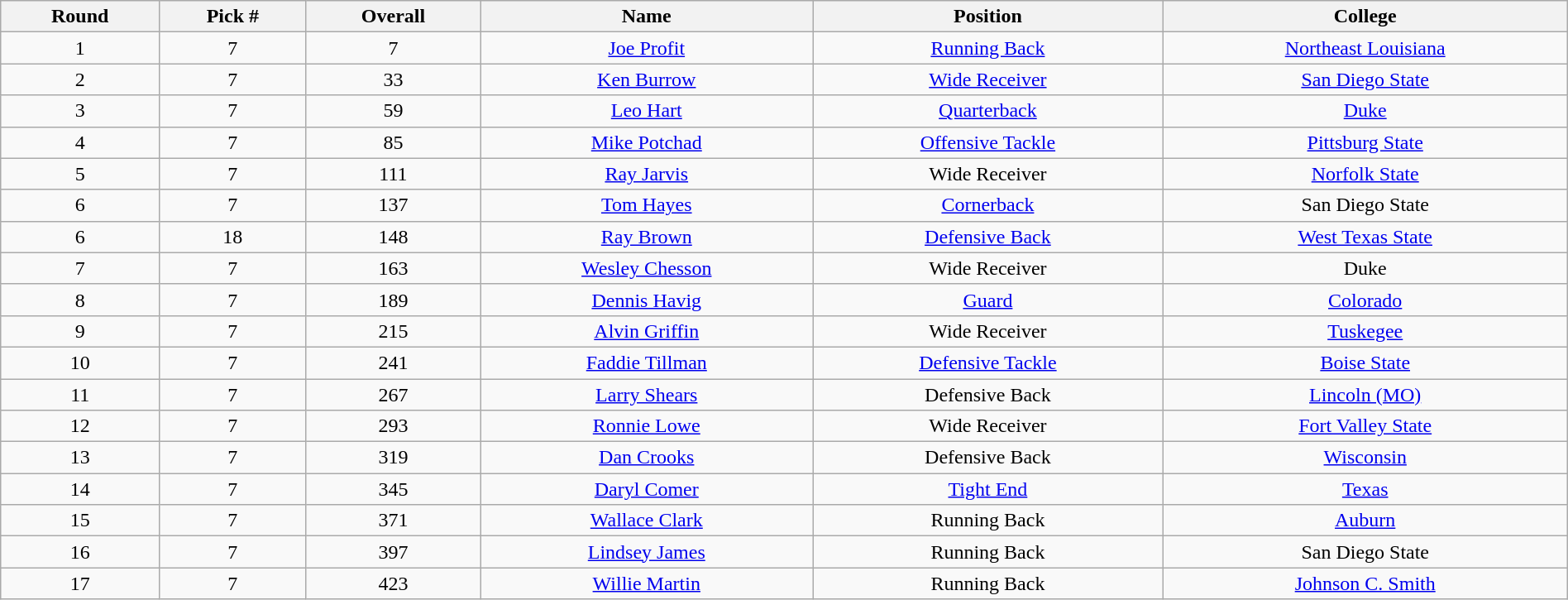<table class="wikitable sortable sortable" style="width: 100%; text-align:center">
<tr>
<th>Round</th>
<th>Pick #</th>
<th>Overall</th>
<th>Name</th>
<th>Position</th>
<th>College</th>
</tr>
<tr>
<td>1</td>
<td>7</td>
<td>7</td>
<td><a href='#'>Joe Profit</a></td>
<td><a href='#'>Running Back</a></td>
<td><a href='#'>Northeast Louisiana</a></td>
</tr>
<tr>
<td>2</td>
<td>7</td>
<td>33</td>
<td><a href='#'>Ken Burrow</a></td>
<td><a href='#'>Wide Receiver</a></td>
<td><a href='#'>San Diego State</a></td>
</tr>
<tr>
<td>3</td>
<td>7</td>
<td>59</td>
<td><a href='#'>Leo Hart</a></td>
<td><a href='#'>Quarterback</a></td>
<td><a href='#'>Duke</a></td>
</tr>
<tr>
<td>4</td>
<td>7</td>
<td>85</td>
<td><a href='#'>Mike Potchad</a></td>
<td><a href='#'>Offensive Tackle</a></td>
<td><a href='#'>Pittsburg State</a></td>
</tr>
<tr>
<td>5</td>
<td>7</td>
<td>111</td>
<td><a href='#'>Ray Jarvis</a></td>
<td>Wide Receiver</td>
<td><a href='#'>Norfolk State</a></td>
</tr>
<tr>
<td>6</td>
<td>7</td>
<td>137</td>
<td><a href='#'>Tom Hayes</a></td>
<td><a href='#'>Cornerback</a></td>
<td>San Diego State</td>
</tr>
<tr>
<td>6</td>
<td>18</td>
<td>148</td>
<td><a href='#'>Ray Brown</a></td>
<td><a href='#'>Defensive Back</a></td>
<td><a href='#'>West Texas State</a></td>
</tr>
<tr>
<td>7</td>
<td>7</td>
<td>163</td>
<td><a href='#'>Wesley Chesson</a></td>
<td>Wide Receiver</td>
<td>Duke</td>
</tr>
<tr>
<td>8</td>
<td>7</td>
<td>189</td>
<td><a href='#'>Dennis Havig</a></td>
<td><a href='#'>Guard</a></td>
<td><a href='#'>Colorado</a></td>
</tr>
<tr>
<td>9</td>
<td>7</td>
<td>215</td>
<td><a href='#'>Alvin Griffin</a></td>
<td>Wide Receiver</td>
<td><a href='#'>Tuskegee</a></td>
</tr>
<tr>
<td>10</td>
<td>7</td>
<td>241</td>
<td><a href='#'>Faddie Tillman</a></td>
<td><a href='#'>Defensive Tackle</a></td>
<td><a href='#'>Boise State</a></td>
</tr>
<tr>
<td>11</td>
<td>7</td>
<td>267</td>
<td><a href='#'>Larry Shears</a></td>
<td>Defensive Back</td>
<td><a href='#'>Lincoln (MO)</a></td>
</tr>
<tr>
<td>12</td>
<td>7</td>
<td>293</td>
<td><a href='#'>Ronnie Lowe</a></td>
<td>Wide Receiver</td>
<td><a href='#'>Fort Valley State</a></td>
</tr>
<tr>
<td>13</td>
<td>7</td>
<td>319</td>
<td><a href='#'>Dan Crooks</a></td>
<td>Defensive Back</td>
<td><a href='#'>Wisconsin</a></td>
</tr>
<tr>
<td>14</td>
<td>7</td>
<td>345</td>
<td><a href='#'>Daryl Comer</a></td>
<td><a href='#'>Tight End</a></td>
<td><a href='#'>Texas</a></td>
</tr>
<tr>
<td>15</td>
<td>7</td>
<td>371</td>
<td><a href='#'>Wallace Clark</a></td>
<td>Running Back</td>
<td><a href='#'>Auburn</a></td>
</tr>
<tr>
<td>16</td>
<td>7</td>
<td>397</td>
<td><a href='#'>Lindsey James</a></td>
<td>Running Back</td>
<td>San Diego State</td>
</tr>
<tr>
<td>17</td>
<td>7</td>
<td>423</td>
<td><a href='#'>Willie Martin</a></td>
<td>Running Back</td>
<td><a href='#'>Johnson C. Smith</a></td>
</tr>
</table>
